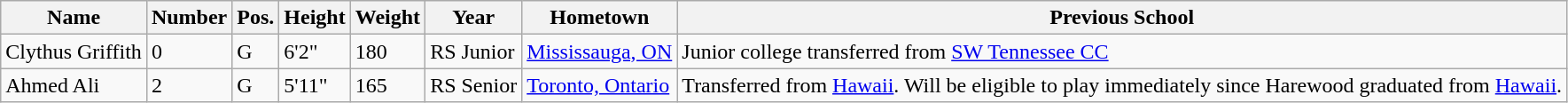<table class="wikitable sortable" border="1">
<tr>
<th>Name</th>
<th>Number</th>
<th>Pos.</th>
<th>Height</th>
<th>Weight</th>
<th>Year</th>
<th>Hometown</th>
<th class="unsortable">Previous School</th>
</tr>
<tr>
<td>Clythus Griffith</td>
<td>0</td>
<td>G</td>
<td>6'2"</td>
<td>180</td>
<td>RS Junior</td>
<td><a href='#'>Mississauga, ON</a></td>
<td>Junior college transferred from <a href='#'>SW Tennessee CC</a></td>
</tr>
<tr>
<td>Ahmed Ali</td>
<td>2</td>
<td>G</td>
<td>5'11"</td>
<td>165</td>
<td>RS Senior</td>
<td><a href='#'>Toronto, Ontario</a></td>
<td>Transferred from <a href='#'>Hawaii</a>. Will be eligible to play immediately since Harewood graduated from <a href='#'>Hawaii</a>.</td>
</tr>
</table>
